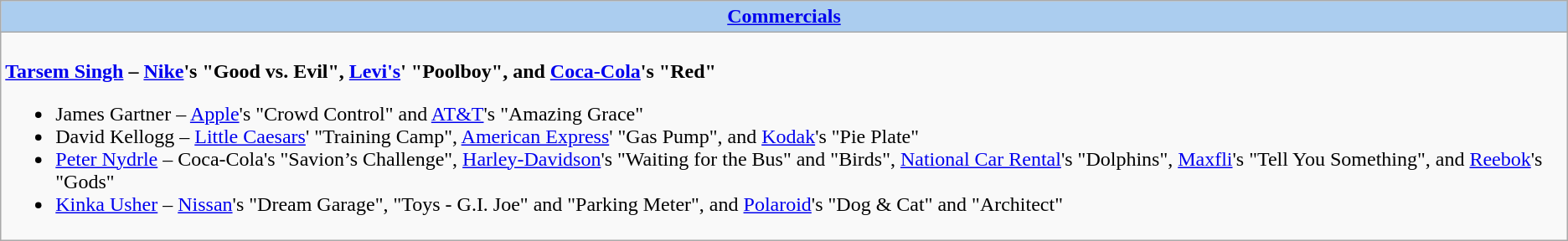<table class=wikitable style="width="100%">
<tr>
<th colspan="2" style="background:#abcdef;"><a href='#'>Commercials</a></th>
</tr>
<tr>
<td colspan="2" style="vertical-align:top;"><br><strong><a href='#'>Tarsem Singh</a> – <a href='#'>Nike</a>'s "Good vs. Evil", <a href='#'>Levi's</a>' "Poolboy", and <a href='#'>Coca-Cola</a>'s "Red"</strong><ul><li>James Gartner – <a href='#'>Apple</a>'s "Crowd Control" and <a href='#'>AT&T</a>'s "Amazing Grace"</li><li>David Kellogg – <a href='#'>Little Caesars</a>' "Training Camp", <a href='#'>American Express</a>' "Gas Pump", and <a href='#'>Kodak</a>'s "Pie Plate"</li><li><a href='#'>Peter Nydrle</a> – Coca-Cola's "Savion’s Challenge", <a href='#'>Harley-Davidson</a>'s "Waiting for the Bus" and "Birds", <a href='#'>National Car Rental</a>'s "Dolphins", <a href='#'>Maxfli</a>'s "Tell You Something", and <a href='#'>Reebok</a>'s "Gods"</li><li><a href='#'>Kinka Usher</a> – <a href='#'>Nissan</a>'s "Dream Garage", "Toys - G.I. Joe" and "Parking Meter", and <a href='#'>Polaroid</a>'s "Dog & Cat" and "Architect"</li></ul></td>
</tr>
</table>
